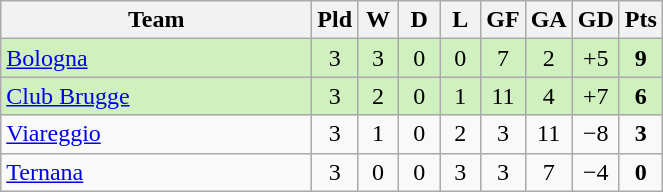<table class=wikitable style="text-align:center">
<tr>
<th width=200>Team</th>
<th width=20>Pld</th>
<th width=20>W</th>
<th width=20>D</th>
<th width=20>L</th>
<th width=20>GF</th>
<th width=20>GA</th>
<th width=20>GD</th>
<th width=20>Pts</th>
</tr>
<tr bgcolor=d0f0c0>
<td style="text-align:left"> <a href='#'>Bologna</a></td>
<td>3</td>
<td>3</td>
<td>0</td>
<td>0</td>
<td>7</td>
<td>2</td>
<td>+5</td>
<td><strong>9</strong></td>
</tr>
<tr bgcolor=d0f0c0>
<td style="text-align:left"> <a href='#'>Club Brugge</a></td>
<td>3</td>
<td>2</td>
<td>0</td>
<td>1</td>
<td>11</td>
<td>4</td>
<td>+7</td>
<td><strong>6</strong></td>
</tr>
<tr>
<td style="text-align:left"> <a href='#'>Viareggio</a></td>
<td>3</td>
<td>1</td>
<td>0</td>
<td>2</td>
<td>3</td>
<td>11</td>
<td>−8</td>
<td><strong>3</strong></td>
</tr>
<tr>
<td style="text-align:left"> <a href='#'>Ternana</a></td>
<td>3</td>
<td>0</td>
<td>0</td>
<td>3</td>
<td>3</td>
<td>7</td>
<td>−4</td>
<td><strong>0</strong></td>
</tr>
</table>
